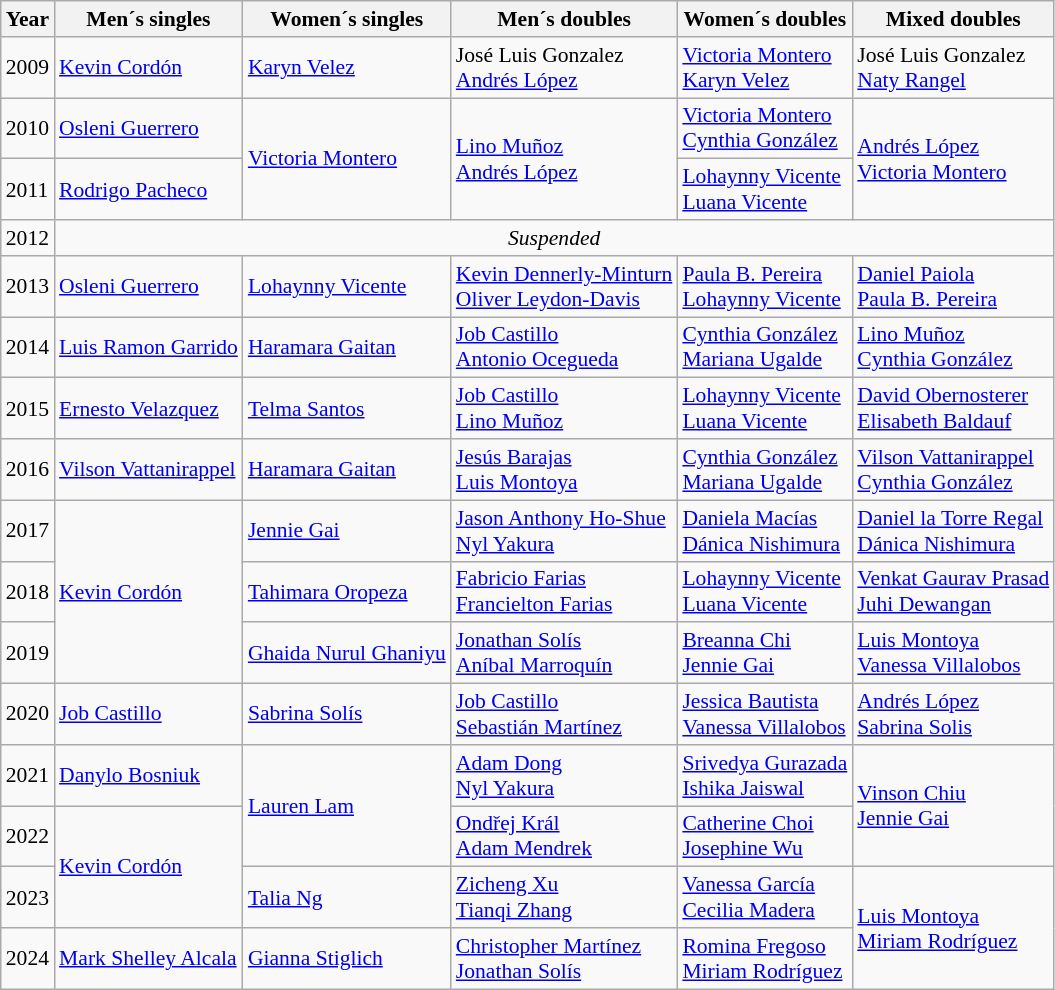<table class=wikitable style="font-size:90%;">
<tr>
<th>Year</th>
<th>Men´s singles</th>
<th>Women´s singles</th>
<th>Men´s doubles</th>
<th>Women´s doubles</th>
<th>Mixed doubles</th>
</tr>
<tr>
<td>2009</td>
<td> <a href='#'>Kevin Cordón</a></td>
<td> <a href='#'>Karyn Velez</a></td>
<td> José Luis Gonzalez<br> <a href='#'>Andrés López</a></td>
<td> <a href='#'>Victoria Montero</a><br> <a href='#'>Karyn Velez</a></td>
<td> José Luis Gonzalez<br> <a href='#'>Naty Rangel</a></td>
</tr>
<tr>
<td>2010</td>
<td> <a href='#'>Osleni Guerrero</a></td>
<td rowspan=2> <a href='#'>Victoria Montero</a></td>
<td rowspan=2> <a href='#'>Lino Muñoz</a><br> <a href='#'>Andrés López</a></td>
<td> <a href='#'>Victoria Montero</a><br> <a href='#'>Cynthia González</a></td>
<td rowspan=2> <a href='#'>Andrés López</a><br> <a href='#'>Victoria Montero</a></td>
</tr>
<tr>
<td>2011</td>
<td> <a href='#'>Rodrigo Pacheco</a></td>
<td> <a href='#'>Lohaynny Vicente</a><br> <a href='#'>Luana Vicente</a></td>
</tr>
<tr>
<td>2012</td>
<td colspan="5" align="center"><em>Suspended</em></td>
</tr>
<tr>
<td>2013</td>
<td> <a href='#'>Osleni Guerrero</a></td>
<td> <a href='#'>Lohaynny Vicente</a></td>
<td> <a href='#'>Kevin Dennerly-Minturn</a><br> <a href='#'>Oliver Leydon-Davis</a></td>
<td> <a href='#'>Paula B. Pereira</a><br> <a href='#'>Lohaynny Vicente</a></td>
<td> <a href='#'>Daniel Paiola</a><br> <a href='#'>Paula B. Pereira</a></td>
</tr>
<tr>
<td>2014</td>
<td> <a href='#'>Luis Ramon Garrido</a></td>
<td> <a href='#'>Haramara Gaitan</a></td>
<td> <a href='#'>Job Castillo</a><br> <a href='#'>Antonio Ocegueda</a></td>
<td> <a href='#'>Cynthia González</a><br> <a href='#'>Mariana Ugalde</a></td>
<td> <a href='#'>Lino Muñoz</a><br> <a href='#'>Cynthia González</a></td>
</tr>
<tr>
<td>2015</td>
<td> <a href='#'>Ernesto Velazquez</a></td>
<td> <a href='#'>Telma Santos</a></td>
<td> <a href='#'>Job Castillo</a><br> <a href='#'>Lino Muñoz</a></td>
<td> <a href='#'>Lohaynny Vicente</a><br> <a href='#'>Luana Vicente</a></td>
<td> <a href='#'>David Obernosterer</a><br> <a href='#'>Elisabeth Baldauf</a></td>
</tr>
<tr>
<td>2016</td>
<td> <a href='#'>Vilson Vattanirappel</a></td>
<td> <a href='#'>Haramara Gaitan</a></td>
<td> <a href='#'>Jesús Barajas</a><br> <a href='#'>Luis Montoya</a></td>
<td> <a href='#'>Cynthia González</a><br> <a href='#'>Mariana Ugalde</a></td>
<td> <a href='#'>Vilson Vattanirappel</a><br> <a href='#'>Cynthia González</a></td>
</tr>
<tr>
<td>2017</td>
<td rowspan=3> <a href='#'>Kevin Cordón</a></td>
<td> <a href='#'>Jennie Gai</a></td>
<td> <a href='#'>Jason Anthony Ho-Shue</a><br> <a href='#'>Nyl Yakura</a></td>
<td> <a href='#'>Daniela Macías</a><br> <a href='#'>Dánica Nishimura</a></td>
<td> <a href='#'>Daniel la Torre Regal</a><br> <a href='#'>Dánica Nishimura</a></td>
</tr>
<tr>
<td>2018</td>
<td> <a href='#'>Tahimara Oropeza</a></td>
<td> <a href='#'>Fabricio Farias</a><br> <a href='#'>Francielton Farias</a></td>
<td> <a href='#'>Lohaynny Vicente</a><br> <a href='#'>Luana Vicente</a></td>
<td> <a href='#'>Venkat Gaurav Prasad</a><br> <a href='#'>Juhi Dewangan</a></td>
</tr>
<tr>
<td>2019</td>
<td> <a href='#'>Ghaida Nurul Ghaniyu</a></td>
<td> <a href='#'>Jonathan Solís</a><br> <a href='#'>Aníbal Marroquín</a></td>
<td> <a href='#'>Breanna Chi</a><br> <a href='#'>Jennie Gai</a></td>
<td> <a href='#'>Luis Montoya</a><br> <a href='#'>Vanessa Villalobos</a></td>
</tr>
<tr>
<td>2020</td>
<td> <a href='#'>Job Castillo</a></td>
<td> <a href='#'>Sabrina Solís</a></td>
<td> <a href='#'>Job Castillo</a><br> <a href='#'>Sebastián Martínez</a></td>
<td> <a href='#'>Jessica Bautista</a><br> <a href='#'>Vanessa Villalobos</a></td>
<td> <a href='#'>Andrés López</a><br> <a href='#'>Sabrina Solis</a></td>
</tr>
<tr>
<td>2021</td>
<td> <a href='#'>Danylo Bosniuk</a></td>
<td rowspan=2> <a href='#'>Lauren Lam</a></td>
<td> <a href='#'>Adam Dong</a><br> <a href='#'>Nyl Yakura</a></td>
<td> <a href='#'>Srivedya Gurazada</a><br> <a href='#'>Ishika Jaiswal</a></td>
<td rowspan=2> <a href='#'>Vinson Chiu</a><br> <a href='#'>Jennie Gai</a></td>
</tr>
<tr>
<td>2022</td>
<td rowspan="2"> <a href='#'>Kevin Cordón</a></td>
<td> <a href='#'>Ondřej Král</a><br> <a href='#'>Adam Mendrek</a></td>
<td> <a href='#'>Catherine Choi</a><br> <a href='#'>Josephine Wu</a></td>
</tr>
<tr>
<td>2023</td>
<td> <a href='#'>Talia Ng</a></td>
<td> <a href='#'>Zicheng Xu</a><br> <a href='#'>Tianqi Zhang</a></td>
<td> <a href='#'>Vanessa García</a><br> <a href='#'>Cecilia Madera</a></td>
<td rowspan="2"> <a href='#'>Luis Montoya</a><br> <a href='#'>Miriam Rodríguez</a></td>
</tr>
<tr>
<td>2024</td>
<td> <a href='#'>Mark Shelley Alcala</a></td>
<td> <a href='#'>Gianna Stiglich</a></td>
<td> <a href='#'>Christopher Martínez</a><br> <a href='#'>Jonathan Solís</a></td>
<td> <a href='#'>Romina Fregoso</a><br> <a href='#'>Miriam Rodríguez</a></td>
</tr>
</table>
